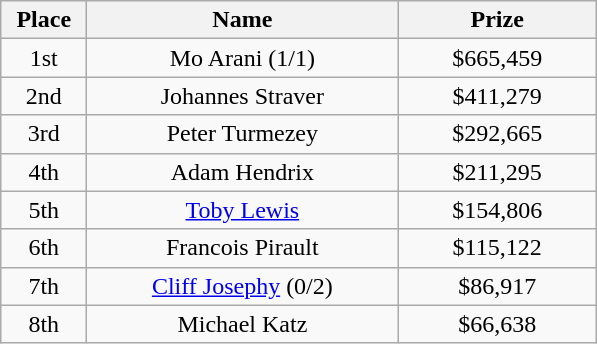<table class="wikitable">
<tr>
<th width="50">Place</th>
<th width="200">Name</th>
<th width="125">Prize</th>
</tr>
<tr>
<td align = "center">1st</td>
<td align = "center"> Mo Arani (1/1)</td>
<td align = "center">$665,459</td>
</tr>
<tr>
<td align = "center">2nd</td>
<td align = "center"> Johannes Straver</td>
<td align = "center">$411,279</td>
</tr>
<tr>
<td align = "center">3rd</td>
<td align = "center"> Peter Turmezey</td>
<td align = "center">$292,665</td>
</tr>
<tr>
<td align = "center">4th</td>
<td align = "center"> Adam Hendrix</td>
<td align = "center">$211,295</td>
</tr>
<tr>
<td align = "center">5th</td>
<td align = "center"> <a href='#'>Toby Lewis</a></td>
<td align = "center">$154,806</td>
</tr>
<tr>
<td align = "center">6th</td>
<td align = "center"> Francois Pirault</td>
<td align = "center">$115,122</td>
</tr>
<tr>
<td align = "center">7th</td>
<td align = "center"> <a href='#'>Cliff Josephy</a> (0/2)</td>
<td align = "center">$86,917</td>
</tr>
<tr>
<td align = "center">8th</td>
<td align = "center"> Michael Katz</td>
<td align = "center">$66,638</td>
</tr>
</table>
